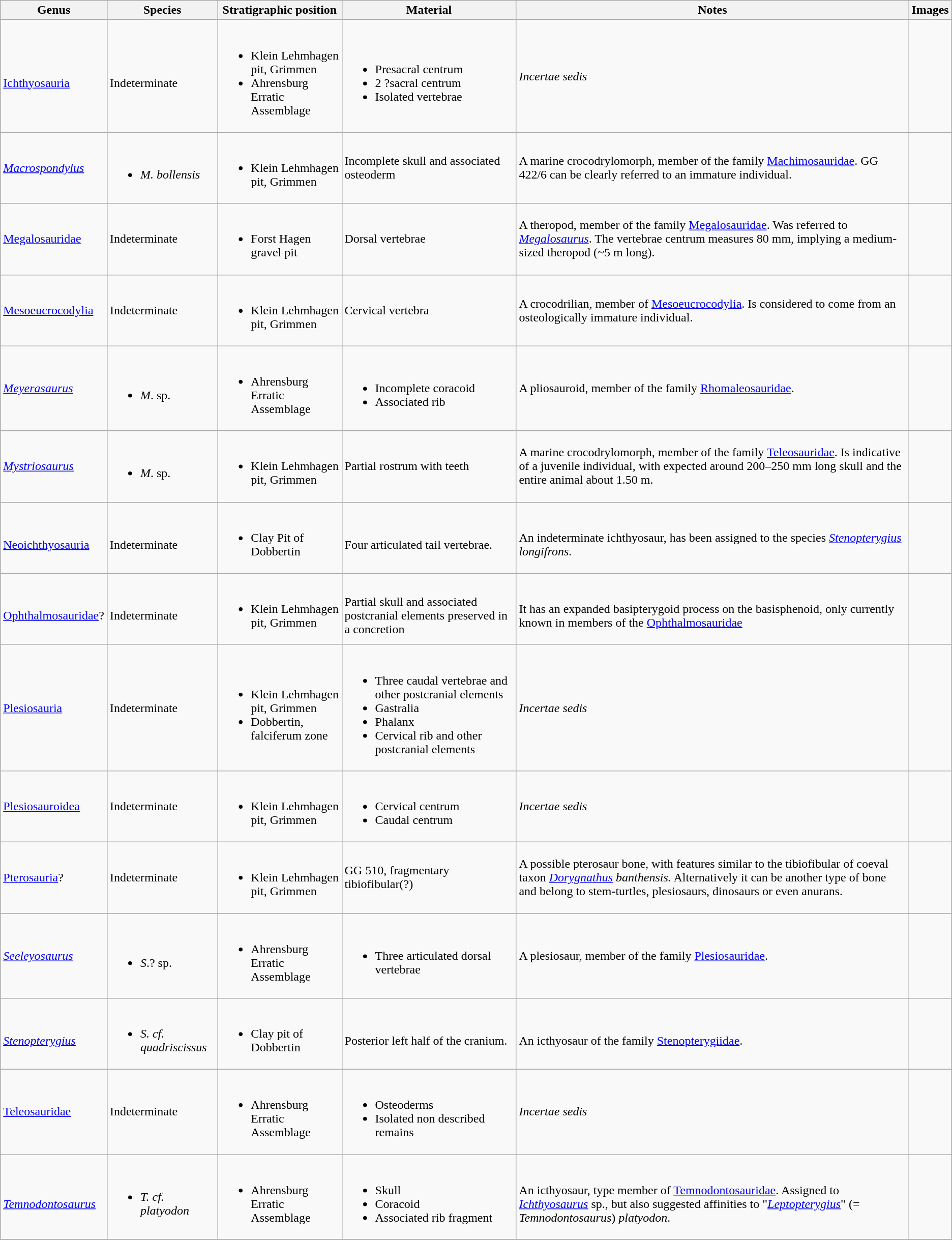<table class = "wikitable">
<tr>
<th>Genus</th>
<th>Species</th>
<th>Stratigraphic position</th>
<th>Material</th>
<th>Notes</th>
<th>Images</th>
</tr>
<tr>
<td><br><a href='#'>Ichthyosauria</a></td>
<td><br>Indeterminate</td>
<td><br><ul><li>Klein Lehmhagen pit, Grimmen</li><li>Ahrensburg Erratic Assemblage</li></ul></td>
<td><br><ul><li>Presacral centrum</li><li>2 ?sacral centrum</li><li>Isolated vertebrae</li></ul></td>
<td><em>Incertae sedis</em></td>
<td></td>
</tr>
<tr>
<td><em><a href='#'>Macrospondylus</a></em></td>
<td><br><ul><li><em>M. bollensis</em></li></ul></td>
<td><br><ul><li>Klein Lehmhagen pit, Grimmen</li></ul></td>
<td>Incomplete skull and associated osteoderm</td>
<td>A marine crocodrylomorph, member of the family <a href='#'>Machimosauridae</a>. GG 422/6 can be clearly referred to an immature individual.</td>
<td></td>
</tr>
<tr>
<td><a href='#'>Megalosauridae</a></td>
<td>Indeterminate</td>
<td><br><ul><li>Forst Hagen gravel pit</li></ul></td>
<td>Dorsal vertebrae</td>
<td>A theropod, member of the family <a href='#'>Megalosauridae</a>. Was referred to <em><a href='#'>Megalosaurus</a></em>. The vertebrae centrum measures 80 mm, implying a medium-sized theropod (~5 m long).</td>
<td></td>
</tr>
<tr>
<td><a href='#'>Mesoeucrocodylia</a></td>
<td>Indeterminate</td>
<td><br><ul><li>Klein Lehmhagen pit, Grimmen</li></ul></td>
<td>Cervical vertebra</td>
<td>A crocodrilian, member of <a href='#'>Mesoeucrocodylia</a>. Is considered to come from an osteologically immature individual.</td>
<td></td>
</tr>
<tr>
<td><em><a href='#'>Meyerasaurus</a></em></td>
<td><br><ul><li><em>M</em>. sp.</li></ul></td>
<td><br><ul><li>Ahrensburg Erratic Assemblage</li></ul></td>
<td><br><ul><li>Incomplete coracoid</li><li>Associated rib</li></ul></td>
<td>A pliosauroid, member of the family <a href='#'>Rhomaleosauridae</a>.</td>
<td></td>
</tr>
<tr>
<td><em><a href='#'>Mystriosaurus</a></em></td>
<td><br><ul><li><em>M</em>. sp.</li></ul></td>
<td><br><ul><li>Klein Lehmhagen pit, Grimmen</li></ul></td>
<td>Partial rostrum with teeth</td>
<td>A marine crocodrylomorph, member of the family <a href='#'>Teleosauridae</a>. Is indicative of a juvenile individual, with expected around 200–250 mm long skull and the entire animal about 1.50 m.</td>
<td></td>
</tr>
<tr>
<td><br><a href='#'>Neoichthyosauria</a></td>
<td><br>Indeterminate</td>
<td><br><ul><li>Clay Pit of Dobbertin</li></ul></td>
<td><br>Four articulated tail vertebrae.</td>
<td><br>An indeterminate ichthyosaur, has been assigned to the species <em><a href='#'>Stenopterygius</a> longifrons</em>.</td>
<td></td>
</tr>
<tr>
<td><br><a href='#'>Ophthalmosauridae</a>?</td>
<td><br>Indeterminate</td>
<td><br><ul><li>Klein Lehmhagen pit, Grimmen</li></ul></td>
<td><br>Partial skull and associated postcranial elements preserved in a concretion</td>
<td><br>It has an expanded basipterygoid process on the basisphenoid, only currently known in members of the <a href='#'>Ophthalmosauridae</a></td>
<td></td>
</tr>
<tr>
<td><a href='#'>Plesiosauria</a></td>
<td>Indeterminate</td>
<td><br><ul><li>Klein Lehmhagen pit, Grimmen</li><li>Dobbertin, falciferum zone</li></ul></td>
<td><br><ul><li>Three caudal vertebrae and other postcranial elements</li><li>Gastralia</li><li>Phalanx</li><li>Cervical rib and other postcranial elements</li></ul></td>
<td><em>Incertae sedis</em></td>
<td></td>
</tr>
<tr>
<td><a href='#'>Plesiosauroidea</a></td>
<td>Indeterminate</td>
<td><br><ul><li>Klein Lehmhagen pit, Grimmen</li></ul></td>
<td><br><ul><li>Cervical centrum</li><li>Caudal centrum</li></ul></td>
<td><em>Incertae sedis</em></td>
<td></td>
</tr>
<tr>
<td><a href='#'>Pterosauria</a>?<em></em></td>
<td>Indeterminate</td>
<td><br><ul><li>Klein Lehmhagen pit, Grimmen</li></ul></td>
<td>GG 510, fragmentary tibiofibular(?)</td>
<td>A possible pterosaur bone, with features similar to the tibiofibular of coeval taxon <em><a href='#'>Dorygnathus</a></em> <em>banthensis.</em> Alternatively it can be another type of bone and belong to stem-turtles, plesiosaurs, dinosaurs or even anurans.<em></em></td>
<td></td>
</tr>
<tr>
<td><em><a href='#'>Seeleyosaurus</a></em></td>
<td><br><ul><li><em>S</em>.? sp.</li></ul></td>
<td><br><ul><li>Ahrensburg Erratic Assemblage</li></ul></td>
<td><br><ul><li>Three articulated dorsal vertebrae</li></ul></td>
<td>A plesiosaur, member of the family <a href='#'>Plesiosauridae</a>.</td>
<td></td>
</tr>
<tr>
<td><br><em><a href='#'>Stenopterygius</a></em></td>
<td><br><ul><li><em>S. cf. quadriscissus</em></li></ul></td>
<td><br><ul><li>Clay pit of Dobbertin</li></ul></td>
<td><br>Posterior left half of the cranium.</td>
<td><br>An icthyosaur of the family <a href='#'>Stenopterygiidae</a>.</td>
<td></td>
</tr>
<tr>
<td><a href='#'>Teleosauridae</a></td>
<td>Indeterminate</td>
<td><br><ul><li>Ahrensburg Erratic Assemblage</li></ul></td>
<td><br><ul><li>Osteoderms</li><li>Isolated non described remains</li></ul></td>
<td><em>Incertae sedis</em></td>
<td></td>
</tr>
<tr>
<td><br><em><a href='#'>Temnodontosaurus</a></em></td>
<td><br><ul><li><em>T. cf. platyodon</em></li></ul></td>
<td><br><ul><li>Ahrensburg Erratic Assemblage</li></ul></td>
<td><br><ul><li>Skull</li><li>Coracoid</li><li>Associated rib fragment</li></ul></td>
<td><br>An icthyosaur, type member of <a href='#'>Temnodontosauridae</a>. Assigned to <em><a href='#'>Ichthyosaurus</a></em> sp., but also suggested affinities to "<em><a href='#'>Leptopterygius</a></em>" (= <em>Temnodontosaurus</em>) <em>platyodon</em>.</td>
<td></td>
</tr>
<tr>
</tr>
</table>
